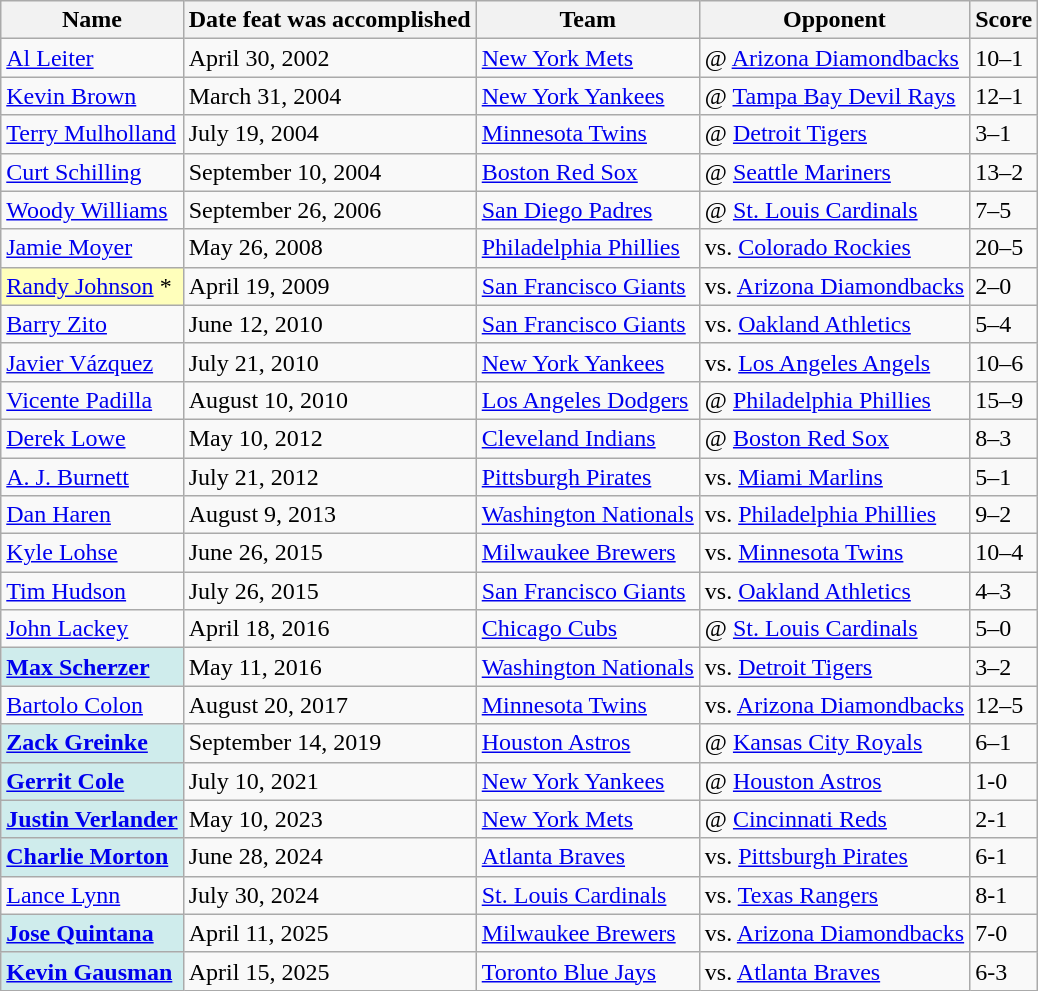<table class="wikitable sortable">
<tr>
<th>Name</th>
<th>Date feat was accomplished</th>
<th>Team</th>
<th>Opponent</th>
<th>Score</th>
</tr>
<tr>
<td><a href='#'>Al Leiter</a></td>
<td>April 30, 2002</td>
<td><a href='#'>New York Mets</a></td>
<td>@ <a href='#'>Arizona Diamondbacks</a></td>
<td>10–1</td>
</tr>
<tr>
<td><a href='#'>Kevin Brown</a></td>
<td>March 31, 2004</td>
<td><a href='#'>New York Yankees</a></td>
<td>@ <a href='#'>Tampa Bay Devil Rays</a></td>
<td>12–1</td>
</tr>
<tr>
<td><a href='#'>Terry Mulholland</a></td>
<td>July 19, 2004</td>
<td><a href='#'>Minnesota Twins</a></td>
<td>@ <a href='#'>Detroit Tigers</a></td>
<td>3–1</td>
</tr>
<tr>
<td><a href='#'>Curt Schilling</a></td>
<td>September 10, 2004</td>
<td><a href='#'>Boston Red Sox</a></td>
<td>@ <a href='#'>Seattle Mariners</a></td>
<td>13–2</td>
</tr>
<tr>
<td><a href='#'>Woody Williams</a></td>
<td>September 26, 2006</td>
<td><a href='#'>San Diego Padres</a></td>
<td>@ <a href='#'>St. Louis Cardinals</a></td>
<td>7–5</td>
</tr>
<tr>
<td><a href='#'>Jamie Moyer</a></td>
<td>May 26, 2008</td>
<td><a href='#'>Philadelphia Phillies</a></td>
<td>vs. <a href='#'>Colorado Rockies</a></td>
<td>20–5</td>
</tr>
<tr>
<td style="background:#ffffbb;"><a href='#'>Randy Johnson</a> *</td>
<td>April 19, 2009</td>
<td><a href='#'>San Francisco Giants</a></td>
<td>vs. <a href='#'>Arizona Diamondbacks</a></td>
<td>2–0</td>
</tr>
<tr>
<td><a href='#'>Barry Zito</a></td>
<td>June 12, 2010</td>
<td><a href='#'>San Francisco Giants</a></td>
<td>vs. <a href='#'>Oakland Athletics</a></td>
<td>5–4</td>
</tr>
<tr>
<td><a href='#'>Javier Vázquez</a></td>
<td>July 21, 2010</td>
<td><a href='#'>New York Yankees</a></td>
<td>vs. <a href='#'>Los Angeles Angels</a></td>
<td>10–6</td>
</tr>
<tr>
<td><a href='#'>Vicente Padilla</a></td>
<td>August 10, 2010</td>
<td><a href='#'>Los Angeles Dodgers</a></td>
<td>@ <a href='#'>Philadelphia Phillies</a></td>
<td>15–9</td>
</tr>
<tr>
<td><a href='#'>Derek Lowe</a></td>
<td>May 10, 2012</td>
<td><a href='#'>Cleveland Indians</a></td>
<td>@ <a href='#'>Boston Red Sox</a></td>
<td>8–3</td>
</tr>
<tr>
<td><a href='#'>A. J. Burnett</a></td>
<td>July 21, 2012</td>
<td><a href='#'>Pittsburgh Pirates</a></td>
<td>vs. <a href='#'>Miami Marlins</a></td>
<td>5–1</td>
</tr>
<tr>
<td><a href='#'>Dan Haren</a></td>
<td>August 9, 2013</td>
<td><a href='#'>Washington Nationals</a></td>
<td>vs. <a href='#'>Philadelphia Phillies</a></td>
<td>9–2</td>
</tr>
<tr>
<td><a href='#'>Kyle Lohse</a></td>
<td>June 26, 2015</td>
<td><a href='#'>Milwaukee Brewers</a></td>
<td>vs. <a href='#'>Minnesota Twins</a></td>
<td>10–4</td>
</tr>
<tr>
<td><a href='#'>Tim Hudson</a></td>
<td>July 26, 2015</td>
<td><a href='#'>San Francisco Giants</a></td>
<td>vs. <a href='#'>Oakland Athletics</a></td>
<td>4–3</td>
</tr>
<tr>
<td><a href='#'>John Lackey</a></td>
<td>April 18, 2016</td>
<td><a href='#'>Chicago Cubs</a></td>
<td>@ <a href='#'>St. Louis Cardinals</a></td>
<td>5–0</td>
</tr>
<tr>
<td style="background:#cfecec;"><strong><a href='#'>Max Scherzer</a></strong></td>
<td>May 11, 2016</td>
<td><a href='#'>Washington Nationals</a></td>
<td>vs. <a href='#'>Detroit Tigers</a></td>
<td>3–2</td>
</tr>
<tr>
<td><a href='#'>Bartolo Colon</a></td>
<td>August 20, 2017</td>
<td><a href='#'>Minnesota Twins</a></td>
<td>vs. <a href='#'>Arizona Diamondbacks</a></td>
<td>12–5</td>
</tr>
<tr>
<td style="background:#cfecec;"><strong><a href='#'>Zack Greinke</a></strong></td>
<td>September 14, 2019</td>
<td><a href='#'>Houston Astros</a></td>
<td>@ <a href='#'>Kansas City Royals</a></td>
<td>6–1</td>
</tr>
<tr>
<td style="background:#cfecec;"><strong><a href='#'>Gerrit Cole</a></strong></td>
<td>July 10, 2021</td>
<td><a href='#'>New York Yankees</a></td>
<td>@ <a href='#'>Houston Astros</a></td>
<td>1-0</td>
</tr>
<tr>
<td style="background:#cfecec;"><strong><a href='#'>Justin Verlander</a></strong></td>
<td>May 10, 2023</td>
<td><a href='#'>New York Mets</a></td>
<td>@ <a href='#'>Cincinnati Reds</a></td>
<td>2-1</td>
</tr>
<tr>
<td style="background:#cfecec;"><strong><a href='#'>Charlie Morton</a></strong></td>
<td>June 28, 2024</td>
<td><a href='#'>Atlanta Braves</a></td>
<td>vs. <a href='#'>Pittsburgh Pirates</a></td>
<td>6-1</td>
</tr>
<tr>
<td><a href='#'>Lance Lynn</a></td>
<td>July 30, 2024</td>
<td><a href='#'>St. Louis Cardinals</a></td>
<td>vs. <a href='#'>Texas Rangers</a></td>
<td>8-1</td>
</tr>
<tr>
<td style="background:#cfecec;"><strong><a href='#'>Jose Quintana</a></strong></td>
<td>April 11, 2025</td>
<td><a href='#'>Milwaukee Brewers</a></td>
<td>vs. <a href='#'>Arizona Diamondbacks</a></td>
<td>7-0</td>
</tr>
<tr>
<td style="background:#cfecec;"><strong><a href='#'>Kevin Gausman</a></strong></td>
<td>April 15, 2025</td>
<td><a href='#'>Toronto Blue Jays</a></td>
<td>vs. <a href='#'>Atlanta Braves</a></td>
<td>6-3</td>
</tr>
</table>
